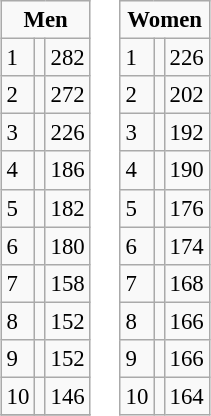<table>
<tr ---- valign="top">
<td><br><table class="wikitable" style="font-size: 95%">
<tr>
<td colspan="3" align="center"><strong>Men</strong></td>
</tr>
<tr>
<td>1</td>
<td align="left"></td>
<td>282</td>
</tr>
<tr>
<td>2</td>
<td align="left"></td>
<td>272</td>
</tr>
<tr>
<td>3</td>
<td align="left"></td>
<td>226</td>
</tr>
<tr>
<td>4</td>
<td align="left"></td>
<td>186</td>
</tr>
<tr>
<td>5</td>
<td align="left"></td>
<td>182</td>
</tr>
<tr>
<td>6</td>
<td align="left"></td>
<td>180</td>
</tr>
<tr>
<td>7</td>
<td align="left"></td>
<td>158</td>
</tr>
<tr>
<td>8</td>
<td align="left"></td>
<td>152</td>
</tr>
<tr>
<td>9</td>
<td align="left"></td>
<td>152</td>
</tr>
<tr>
<td>10</td>
<td align="left"></td>
<td>146</td>
</tr>
<tr>
</tr>
</table>
</td>
<td><br><table class="wikitable" style="font-size: 95%">
<tr>
<td colspan="3" align="center"><strong>Women</strong></td>
</tr>
<tr>
<td>1</td>
<td align="left"></td>
<td>226</td>
</tr>
<tr>
<td>2</td>
<td align="left"></td>
<td>202</td>
</tr>
<tr>
<td>3</td>
<td align="left"></td>
<td>192</td>
</tr>
<tr>
<td>4</td>
<td align="left"></td>
<td>190</td>
</tr>
<tr>
<td>5</td>
<td align="left"></td>
<td>176</td>
</tr>
<tr>
<td>6</td>
<td align="left"></td>
<td>174</td>
</tr>
<tr>
<td>7</td>
<td align="left"></td>
<td>168</td>
</tr>
<tr>
<td>8</td>
<td align="left"></td>
<td>166</td>
</tr>
<tr>
<td>9</td>
<td align="left"></td>
<td>166</td>
</tr>
<tr>
<td>10</td>
<td align="left"></td>
<td>164</td>
</tr>
</table>
</td>
<td></td>
</tr>
</table>
